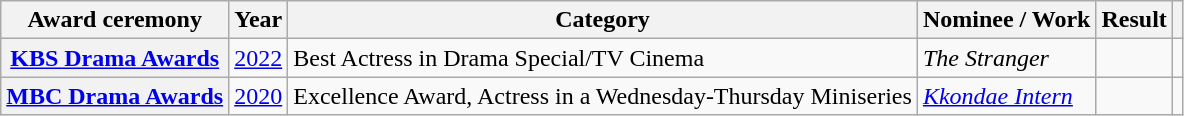<table class="wikitable plainrowheaders sortable">
<tr>
<th scope="col">Award ceremony</th>
<th scope="col">Year</th>
<th scope="col">Category</th>
<th scope="col">Nominee / Work</th>
<th scope="col">Result</th>
<th scope="col" class="unsortable"></th>
</tr>
<tr>
<th scope="row"><a href='#'>KBS Drama Awards</a></th>
<td style="text-align:center"><a href='#'>2022</a></td>
<td>Best Actress in Drama Special/TV Cinema</td>
<td><em>The Stranger</em></td>
<td></td>
<td style="text-align:center"></td>
</tr>
<tr>
<th scope="row"><a href='#'>MBC Drama Awards</a></th>
<td style="text-align:center"><a href='#'>2020</a></td>
<td>Excellence Award, Actress in a Wednesday-Thursday Miniseries</td>
<td><em><a href='#'>Kkondae Intern</a></em></td>
<td></td>
<td style="text-align:center"></td>
</tr>
</table>
